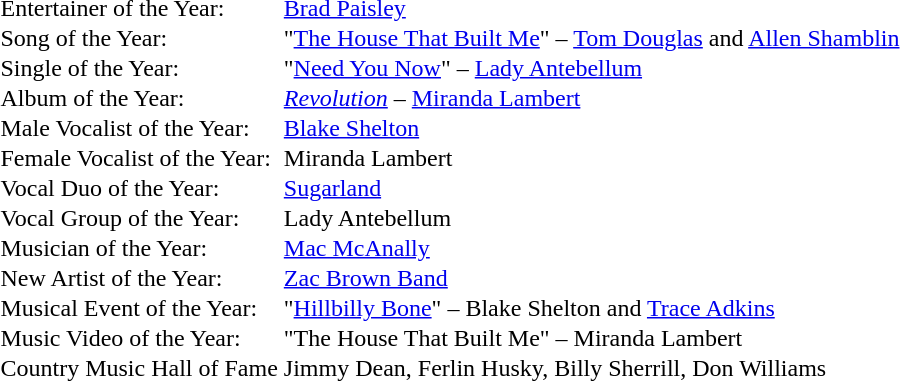<table cellspacing="0" border="0" cellpadding="1">
<tr>
<td>Entertainer of the Year:</td>
<td></td>
<td><a href='#'>Brad Paisley</a></td>
</tr>
<tr>
<td>Song of the Year:</td>
<td></td>
<td>"<a href='#'>The House That Built Me</a>" – <a href='#'>Tom Douglas</a> and <a href='#'>Allen Shamblin</a></td>
</tr>
<tr>
<td>Single of the Year:</td>
<td></td>
<td>"<a href='#'>Need You Now</a>" – <a href='#'>Lady Antebellum</a></td>
</tr>
<tr>
<td>Album of the Year:</td>
<td></td>
<td><em><a href='#'>Revolution</a></em> – <a href='#'>Miranda Lambert</a></td>
</tr>
<tr>
<td>Male Vocalist of the Year:</td>
<td></td>
<td><a href='#'>Blake Shelton</a></td>
</tr>
<tr>
<td>Female Vocalist of the Year:</td>
<td></td>
<td>Miranda Lambert</td>
</tr>
<tr>
<td>Vocal Duo of the Year:</td>
<td></td>
<td><a href='#'>Sugarland</a></td>
</tr>
<tr>
<td>Vocal Group of the Year:</td>
<td></td>
<td>Lady Antebellum</td>
</tr>
<tr>
<td>Musician of the Year:</td>
<td></td>
<td><a href='#'>Mac McAnally</a></td>
</tr>
<tr>
<td>New Artist of the Year:</td>
<td></td>
<td><a href='#'>Zac Brown Band</a></td>
</tr>
<tr>
<td>Musical Event of the Year:</td>
<td></td>
<td>"<a href='#'>Hillbilly Bone</a>" – Blake Shelton and <a href='#'>Trace Adkins</a></td>
</tr>
<tr>
<td>Music Video of the Year:</td>
<td></td>
<td>"The House That Built Me" – Miranda Lambert</td>
</tr>
<tr>
<td>Country Music Hall of Fame</td>
<td></td>
<td>Jimmy Dean, Ferlin Husky, Billy Sherrill, Don Williams</td>
</tr>
</table>
